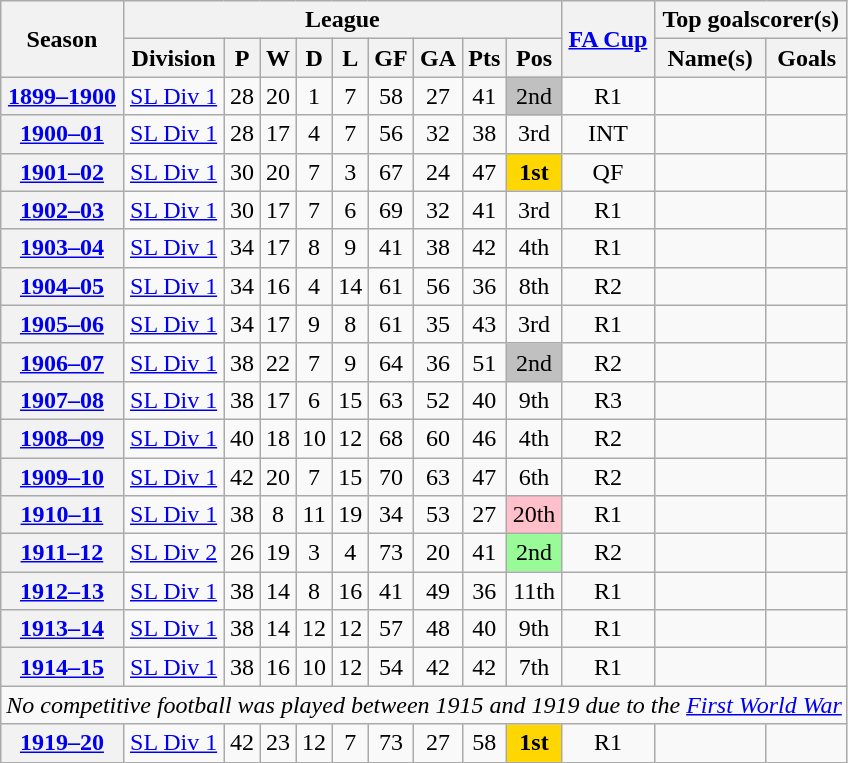<table class="wikitable" style="text-align: center">
<tr>
<th rowspan=2>Season</th>
<th colspan=9>League</th>
<th rowspan=2><a href='#'>FA Cup</a></th>
<th colspan=2>Top goalscorer(s)</th>
</tr>
<tr>
<th>Division</th>
<th>P</th>
<th>W</th>
<th>D</th>
<th>L</th>
<th>GF</th>
<th>GA</th>
<th>Pts</th>
<th>Pos</th>
<th>Name(s)</th>
<th>Goals</th>
</tr>
<tr>
<th><a href='#'>1899–1900</a></th>
<td><a href='#'>SL Div 1</a></td>
<td>28</td>
<td>20</td>
<td>1</td>
<td>7</td>
<td>58</td>
<td>27</td>
<td>41</td>
<td bgcolor=silver>2nd</td>
<td>R1</td>
<td></td>
<td></td>
</tr>
<tr>
<th><a href='#'>1900–01</a></th>
<td><a href='#'>SL Div 1</a></td>
<td>28</td>
<td>17</td>
<td>4</td>
<td>7</td>
<td>56</td>
<td>32</td>
<td>38</td>
<td>3rd</td>
<td>INT</td>
<td></td>
<td></td>
</tr>
<tr>
<th><a href='#'>1901–02</a></th>
<td><a href='#'>SL Div 1</a></td>
<td>30</td>
<td>20</td>
<td>7</td>
<td>3</td>
<td>67</td>
<td>24</td>
<td>47</td>
<td bgcolor=gold><strong>1st</strong></td>
<td>QF</td>
<td></td>
<td></td>
</tr>
<tr>
<th><a href='#'>1902–03</a></th>
<td><a href='#'>SL Div 1</a></td>
<td>30</td>
<td>17</td>
<td>7</td>
<td>6</td>
<td>69</td>
<td>32</td>
<td>41</td>
<td>3rd</td>
<td>R1</td>
<td></td>
<td></td>
</tr>
<tr>
<th><a href='#'>1903–04</a></th>
<td><a href='#'>SL Div 1</a></td>
<td>34</td>
<td>17</td>
<td>8</td>
<td>9</td>
<td>41</td>
<td>38</td>
<td>42</td>
<td>4th</td>
<td>R1</td>
<td></td>
<td></td>
</tr>
<tr>
<th><a href='#'>1904–05</a></th>
<td><a href='#'>SL Div 1</a></td>
<td>34</td>
<td>16</td>
<td>4</td>
<td>14</td>
<td>61</td>
<td>56</td>
<td>36</td>
<td>8th</td>
<td>R2</td>
<td></td>
<td></td>
</tr>
<tr>
<th><a href='#'>1905–06</a></th>
<td><a href='#'>SL Div 1</a></td>
<td>34</td>
<td>17</td>
<td>9</td>
<td>8</td>
<td>61</td>
<td>35</td>
<td>43</td>
<td>3rd</td>
<td>R1</td>
<td></td>
<td></td>
</tr>
<tr>
<th><a href='#'>1906–07</a></th>
<td><a href='#'>SL Div 1</a></td>
<td>38</td>
<td>22</td>
<td>7</td>
<td>9</td>
<td>64</td>
<td>36</td>
<td>51</td>
<td bgcolor=silver>2nd</td>
<td>R2</td>
<td></td>
<td></td>
</tr>
<tr>
<th><a href='#'>1907–08</a></th>
<td><a href='#'>SL Div 1</a></td>
<td>38</td>
<td>17</td>
<td>6</td>
<td>15</td>
<td>63</td>
<td>52</td>
<td>40</td>
<td>9th</td>
<td>R3</td>
<td></td>
<td></td>
</tr>
<tr>
<th><a href='#'>1908–09</a></th>
<td><a href='#'>SL Div 1</a></td>
<td>40</td>
<td>18</td>
<td>10</td>
<td>12</td>
<td>68</td>
<td>60</td>
<td>46</td>
<td>4th</td>
<td>R2</td>
<td></td>
<td></td>
</tr>
<tr>
<th><a href='#'>1909–10</a></th>
<td><a href='#'>SL Div 1</a></td>
<td>42</td>
<td>20</td>
<td>7</td>
<td>15</td>
<td>70</td>
<td>63</td>
<td>47</td>
<td>6th</td>
<td>R2</td>
<td></td>
<td></td>
</tr>
<tr>
<th><a href='#'>1910–11</a></th>
<td><a href='#'>SL Div 1</a></td>
<td>38</td>
<td>8</td>
<td>11</td>
<td>19</td>
<td>34</td>
<td>53</td>
<td>27</td>
<td bgcolor=Pink>20th</td>
<td>R1</td>
<td></td>
<td></td>
</tr>
<tr>
<th><a href='#'>1911–12</a></th>
<td><a href='#'>SL Div 2</a></td>
<td>26</td>
<td>19</td>
<td>3</td>
<td>4</td>
<td>73</td>
<td>20</td>
<td>41</td>
<td bgcolor=PaleGreen>2nd</td>
<td>R2</td>
<td></td>
<td></td>
</tr>
<tr>
<th><a href='#'>1912–13</a></th>
<td><a href='#'>SL Div 1</a></td>
<td>38</td>
<td>14</td>
<td>8</td>
<td>16</td>
<td>41</td>
<td>49</td>
<td>36</td>
<td>11th</td>
<td>R1</td>
<td></td>
<td></td>
</tr>
<tr>
<th><a href='#'>1913–14</a></th>
<td><a href='#'>SL Div 1</a></td>
<td>38</td>
<td>14</td>
<td>12</td>
<td>12</td>
<td>57</td>
<td>48</td>
<td>40</td>
<td>9th</td>
<td>R1</td>
<td></td>
<td></td>
</tr>
<tr>
<th><a href='#'>1914–15</a></th>
<td><a href='#'>SL Div 1</a></td>
<td>38</td>
<td>16</td>
<td>10</td>
<td>12</td>
<td>54</td>
<td>42</td>
<td>42</td>
<td>7th</td>
<td>R1</td>
<td></td>
<td></td>
</tr>
<tr>
<td colspan=16><em>No competitive football was played between 1915 and 1919 due to the <a href='#'>First World War</a></em></td>
</tr>
<tr>
<th><a href='#'>1919–20</a></th>
<td><a href='#'>SL Div 1</a></td>
<td>42</td>
<td>23</td>
<td>12</td>
<td>7</td>
<td>73</td>
<td>27</td>
<td>58</td>
<td bgcolor=Gold><strong>1st</strong></td>
<td>R1</td>
<td></td>
<td></td>
</tr>
</table>
